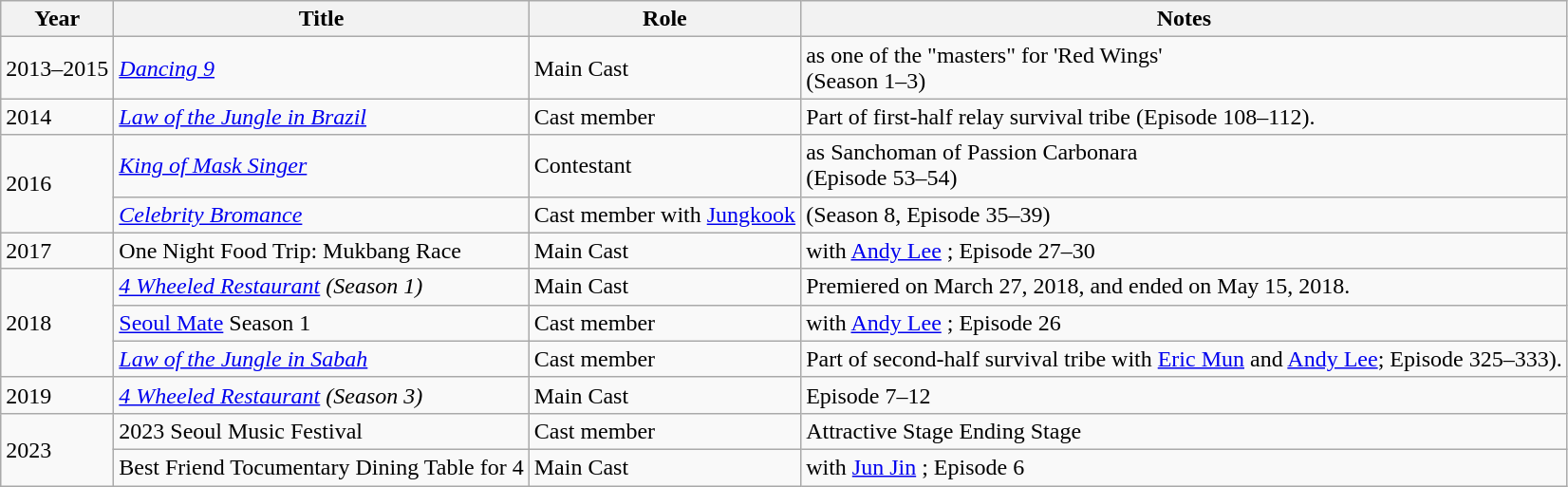<table class="wikitable">
<tr>
<th>Year</th>
<th>Title</th>
<th>Role</th>
<th>Notes</th>
</tr>
<tr>
<td>2013–2015</td>
<td><em><a href='#'>Dancing 9</a></em></td>
<td>Main Cast</td>
<td>as one of the "masters" for 'Red Wings'<br>(Season 1–3)</td>
</tr>
<tr>
<td>2014</td>
<td><em><a href='#'>Law of the Jungle in Brazil</a></em></td>
<td>Cast member</td>
<td>Part of first-half relay survival tribe (Episode 108–112).</td>
</tr>
<tr>
<td rowspan="2">2016</td>
<td><em><a href='#'>King of Mask Singer</a></em></td>
<td>Contestant</td>
<td>as Sanchoman of Passion Carbonara<br>(Episode 53–54)</td>
</tr>
<tr>
<td><em><a href='#'>Celebrity Bromance</a></em></td>
<td>Cast member with <a href='#'>Jungkook</a></td>
<td>(Season 8, Episode 35–39)</td>
</tr>
<tr>
<td>2017</td>
<td>One Night Food Trip: Mukbang Race</td>
<td>Main Cast</td>
<td>with <a href='#'>Andy Lee</a> ; Episode 27–30</td>
</tr>
<tr>
<td rowspan="3">2018</td>
<td><em><a href='#'>4 Wheeled Restaurant</a> (Season 1)</em></td>
<td>Main Cast</td>
<td>Premiered on March 27, 2018, and ended on May 15, 2018.</td>
</tr>
<tr>
<td><a href='#'>Seoul Mate</a> Season 1</td>
<td>Cast member</td>
<td>with <a href='#'>Andy Lee</a> ; Episode 26</td>
</tr>
<tr>
<td><em><a href='#'>Law of the Jungle in Sabah</a></em></td>
<td>Cast member</td>
<td>Part of second-half survival tribe with <a href='#'>Eric Mun</a> and <a href='#'>Andy Lee</a>; Episode 325–333).</td>
</tr>
<tr>
<td>2019</td>
<td><em><a href='#'>4 Wheeled Restaurant</a> (Season 3)</em></td>
<td>Main Cast</td>
<td>Episode 7–12</td>
</tr>
<tr>
<td rowspan="2">2023</td>
<td>2023 Seoul Music Festival</td>
<td>Cast member</td>
<td>Attractive Stage Ending Stage</td>
</tr>
<tr>
<td>Best Friend Tocumentary Dining Table for 4</td>
<td>Main Cast</td>
<td>with <a href='#'>Jun Jin</a> ; Episode 6</td>
</tr>
</table>
